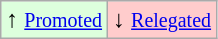<table class="wikitable" align="center">
<tr>
<td style="background:#ddffdd">↑ <small><a href='#'>Promoted</a></small></td>
<td style="background:#ffcccc">↓ <small><a href='#'>Relegated</a></small></td>
</tr>
</table>
